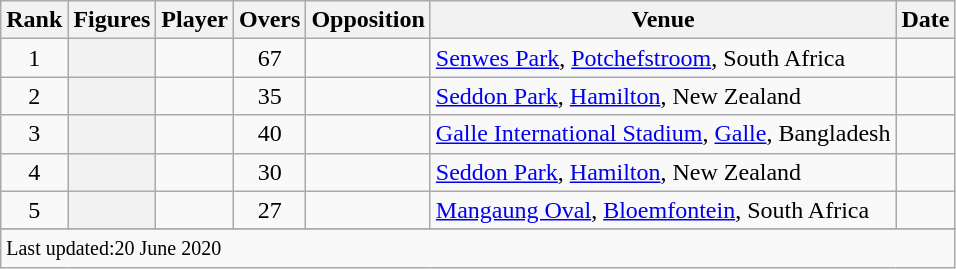<table class="wikitable plainrowheaders sortable">
<tr>
<th scope=col>Rank</th>
<th scope=col>Figures</th>
<th scope=col>Player</th>
<th scope=col>Overs</th>
<th scope=col>Opposition</th>
<th scope=col>Venue</th>
<th scope=col>Date</th>
</tr>
<tr>
<td scope=row style=text-align:center;>1</td>
<th scope=row style=text-align:center;></th>
<td></td>
<td align=center>67</td>
<td></td>
<td><a href='#'>Senwes Park</a>, <a href='#'>Potchefstroom</a>, South Africa</td>
<td></td>
</tr>
<tr>
<td scope=row style=text-align:center;>2</td>
<th scope=row style=text-align:center;></th>
<td></td>
<td align=center>35</td>
<td></td>
<td><a href='#'>Seddon Park</a>, <a href='#'>Hamilton</a>, New Zealand</td>
<td></td>
</tr>
<tr>
<td align=center>3</td>
<th scope=row style=text-align:center;></th>
<td></td>
<td align=center>40</td>
<td></td>
<td><a href='#'>Galle International Stadium</a>, <a href='#'>Galle</a>, Bangladesh</td>
<td></td>
</tr>
<tr>
<td align=center>4</td>
<th scope=row style=text-align:center;></th>
<td></td>
<td align=center>30</td>
<td></td>
<td><a href='#'>Seddon Park</a>, <a href='#'>Hamilton</a>, New Zealand</td>
<td></td>
</tr>
<tr>
<td align=center>5</td>
<th scope=row style=text-align:center;></th>
<td></td>
<td align=center>27</td>
<td></td>
<td><a href='#'>Mangaung Oval</a>, <a href='#'>Bloemfontein</a>, South Africa</td>
<td></td>
</tr>
<tr>
</tr>
<tr class=sortbottom>
<td colspan=7><small>Last updated:20 June 2020</small></td>
</tr>
</table>
